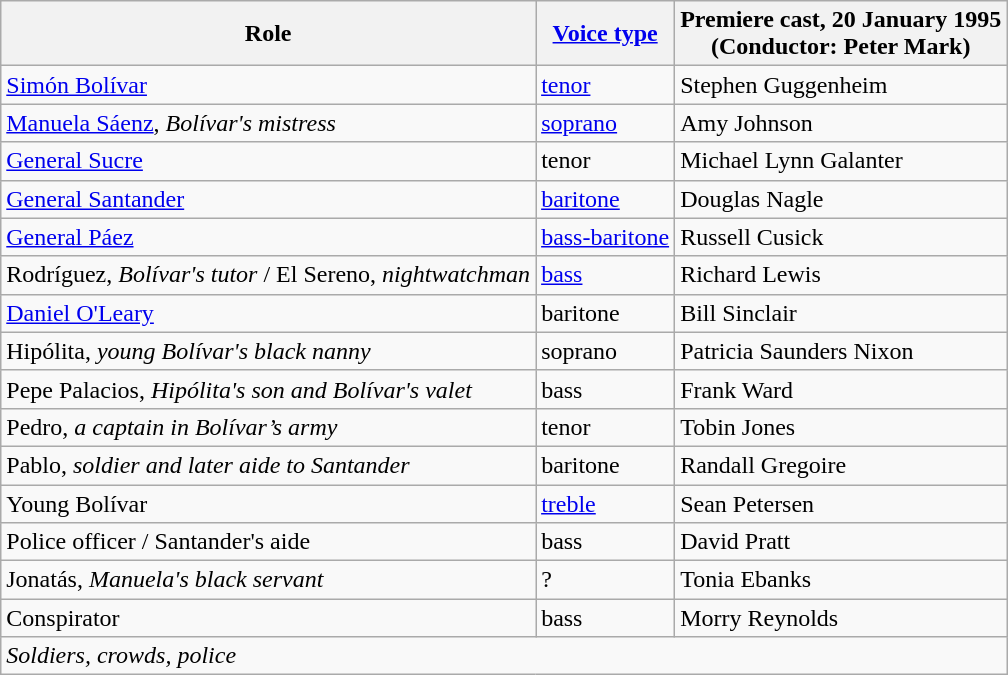<table class="wikitable">
<tr>
<th>Role</th>
<th><a href='#'>Voice type</a></th>
<th>Premiere cast, 20 January 1995<br>(Conductor: Peter Mark)</th>
</tr>
<tr>
<td><a href='#'>Simón Bolívar</a></td>
<td><a href='#'>tenor</a></td>
<td>Stephen Guggenheim</td>
</tr>
<tr>
<td><a href='#'>Manuela Sáenz</a>, <em>Bolívar's mistress</em></td>
<td><a href='#'>soprano</a></td>
<td>Amy Johnson</td>
</tr>
<tr>
<td><a href='#'>General Sucre</a></td>
<td>tenor</td>
<td>Michael Lynn Galanter</td>
</tr>
<tr>
<td><a href='#'>General Santander</a></td>
<td><a href='#'>baritone</a></td>
<td>Douglas Nagle</td>
</tr>
<tr>
<td><a href='#'>General Páez</a></td>
<td><a href='#'>bass-baritone</a></td>
<td>Russell Cusick</td>
</tr>
<tr>
<td>Rodríguez, <em>Bolívar's tutor</em> / El Sereno, <em>nightwatchman</em></td>
<td><a href='#'>bass</a></td>
<td>Richard Lewis</td>
</tr>
<tr>
<td><a href='#'>Daniel O'Leary</a></td>
<td>baritone</td>
<td>Bill Sinclair</td>
</tr>
<tr>
<td>Hipólita, <em>young Bolívar's black nanny</em></td>
<td>soprano</td>
<td>Patricia Saunders Nixon</td>
</tr>
<tr>
<td>Pepe Palacios, <em>Hipólita's son and Bolívar's valet</em></td>
<td>bass</td>
<td>Frank Ward</td>
</tr>
<tr>
<td>Pedro, <em>a captain in Bolívar’s army</em></td>
<td>tenor</td>
<td>Tobin Jones</td>
</tr>
<tr>
<td>Pablo, <em>soldier and later aide to Santander</em></td>
<td>baritone</td>
<td>Randall Gregoire</td>
</tr>
<tr>
<td>Young Bolívar</td>
<td><a href='#'>treble</a></td>
<td>Sean Petersen</td>
</tr>
<tr>
<td>Police officer / Santander's aide</td>
<td>bass</td>
<td>David Pratt</td>
</tr>
<tr>
<td>Jonatás, <em>Manuela's black servant</em></td>
<td>?</td>
<td>Tonia Ebanks</td>
</tr>
<tr>
<td>Conspirator</td>
<td>bass</td>
<td>Morry Reynolds</td>
</tr>
<tr>
<td colspan="3"><em>Soldiers, crowds, police</em></td>
</tr>
</table>
